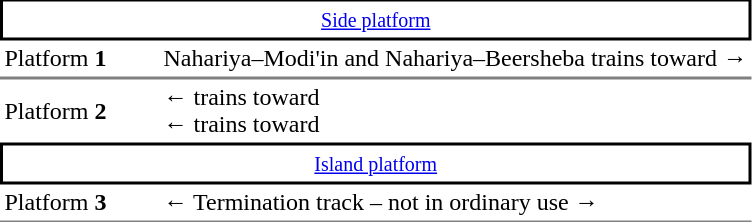<table border=0 cellspacing=0 cellpadding=3>
<tr>
<td style="border-top:solid 1-x black;border-top:solid 1px black;border-right:solid 2px black;border-left:solid 2px black;border-bottom:solid 2px black;text-align:center;" colspan=2><small><a href='#'>Side platform</a></small></td>
</tr>
<tr>
<td style="border-bottom:solid 1px gray;" width=100>Platform <strong>1</strong></td>
<td style="border-bottom:solid 1px gray;">   Nahariya–Modi'in and Nahariya–Beersheba trains toward   →</td>
</tr>
<tr>
<td style="border-top:solid 1px gray;">Platform <strong>2</strong></td>
<td style="border-top:solid 1px gray;">←  trains toward  <br>←  trains toward  </td>
</tr>
<tr>
<td style="border-top:solid 2px black;border-right:solid 2px black;border-left:solid 2px black;border-bottom:solid 2px black;text-align:center;" colspan=2><small><a href='#'>Island platform</a></small></td>
</tr>
<tr>
<td style="border-bottom:solid 1px gray;">Platform <strong>3</strong></td>
<td style="border-bottom:solid 1px gray;">← Termination track – not in ordinary use →</td>
</tr>
</table>
